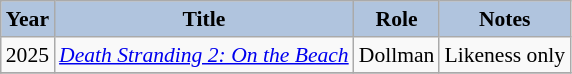<table class="wikitable" style="font-size:90%">
<tr style="text-align:center;">
<th style="background:#B0C4DE;">Year</th>
<th style="background:#B0C4DE;">Title</th>
<th style="background:#B0C4DE;">Role</th>
<th style="background:#B0C4DE;">Notes</th>
</tr>
<tr>
<td>2025</td>
<td><em><a href='#'>Death Stranding 2: On the Beach</a></em></td>
<td>Dollman</td>
<td>Likeness only</td>
</tr>
<tr>
</tr>
</table>
